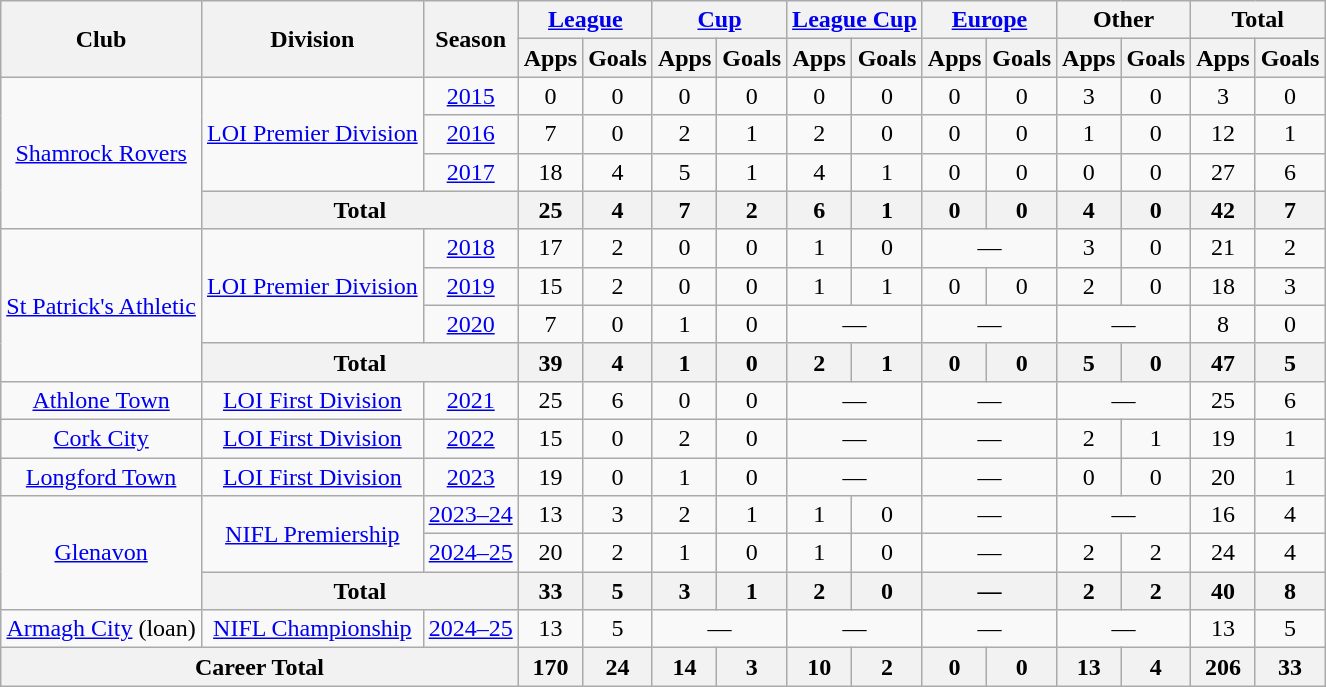<table class="wikitable" style="text-align:center">
<tr>
<th rowspan="2">Club</th>
<th rowspan="2">Division</th>
<th rowspan="2">Season</th>
<th colspan="2"><a href='#'>League</a></th>
<th colspan="2"><a href='#'>Cup</a></th>
<th colspan="2"><a href='#'>League Cup</a></th>
<th colspan="2"><a href='#'>Europe</a></th>
<th colspan="2">Other</th>
<th colspan="2">Total</th>
</tr>
<tr>
<th>Apps</th>
<th>Goals</th>
<th>Apps</th>
<th>Goals</th>
<th>Apps</th>
<th>Goals</th>
<th>Apps</th>
<th>Goals</th>
<th>Apps</th>
<th>Goals</th>
<th>Apps</th>
<th>Goals</th>
</tr>
<tr>
<td rowspan="4"><a href='#'>Shamrock Rovers</a></td>
<td rowspan="3"><a href='#'>LOI Premier Division</a></td>
<td><a href='#'>2015</a></td>
<td>0</td>
<td>0</td>
<td>0</td>
<td>0</td>
<td>0</td>
<td>0</td>
<td>0</td>
<td>0</td>
<td>3</td>
<td>0</td>
<td>3</td>
<td>0</td>
</tr>
<tr>
<td><a href='#'>2016</a></td>
<td>7</td>
<td>0</td>
<td>2</td>
<td>1</td>
<td>2</td>
<td>0</td>
<td>0</td>
<td>0</td>
<td>1</td>
<td>0</td>
<td>12</td>
<td>1</td>
</tr>
<tr>
<td><a href='#'>2017</a></td>
<td>18</td>
<td>4</td>
<td>5</td>
<td>1</td>
<td>4</td>
<td>1</td>
<td>0</td>
<td>0</td>
<td>0</td>
<td>0</td>
<td>27</td>
<td>6</td>
</tr>
<tr>
<th colspan="2">Total</th>
<th>25</th>
<th>4</th>
<th>7</th>
<th>2</th>
<th>6</th>
<th>1</th>
<th>0</th>
<th>0</th>
<th>4</th>
<th>0</th>
<th>42</th>
<th>7</th>
</tr>
<tr>
<td rowspan="4"><a href='#'>St Patrick's Athletic</a></td>
<td rowspan="3"><a href='#'>LOI Premier Division</a></td>
<td><a href='#'>2018</a></td>
<td>17</td>
<td>2</td>
<td>0</td>
<td>0</td>
<td>1</td>
<td>0</td>
<td colspan="2">—</td>
<td>3</td>
<td>0</td>
<td>21</td>
<td>2</td>
</tr>
<tr>
<td><a href='#'>2019</a></td>
<td>15</td>
<td>2</td>
<td>0</td>
<td>0</td>
<td>1</td>
<td>1</td>
<td>0</td>
<td>0</td>
<td>2</td>
<td>0</td>
<td>18</td>
<td>3</td>
</tr>
<tr>
<td><a href='#'>2020</a></td>
<td>7</td>
<td>0</td>
<td>1</td>
<td>0</td>
<td colspan="2">—</td>
<td colspan="2">—</td>
<td colspan="2">—</td>
<td>8</td>
<td>0</td>
</tr>
<tr>
<th colspan="2">Total</th>
<th>39</th>
<th>4</th>
<th>1</th>
<th>0</th>
<th>2</th>
<th>1</th>
<th>0</th>
<th>0</th>
<th>5</th>
<th>0</th>
<th>47</th>
<th>5</th>
</tr>
<tr>
<td><a href='#'>Athlone Town</a></td>
<td><a href='#'>LOI First Division</a></td>
<td><a href='#'>2021</a></td>
<td>25</td>
<td>6</td>
<td>0</td>
<td>0</td>
<td colspan="2">—</td>
<td colspan="2">—</td>
<td colspan="2">—</td>
<td>25</td>
<td>6</td>
</tr>
<tr>
<td><a href='#'>Cork City</a></td>
<td><a href='#'>LOI First Division</a></td>
<td><a href='#'>2022</a></td>
<td>15</td>
<td>0</td>
<td>2</td>
<td>0</td>
<td colspan="2">—</td>
<td colspan="2">—</td>
<td>2</td>
<td>1</td>
<td>19</td>
<td>1</td>
</tr>
<tr>
<td><a href='#'>Longford Town</a></td>
<td><a href='#'>LOI First Division</a></td>
<td><a href='#'>2023</a></td>
<td>19</td>
<td>0</td>
<td>1</td>
<td>0</td>
<td colspan="2">—</td>
<td colspan="2">—</td>
<td>0</td>
<td>0</td>
<td>20</td>
<td>1</td>
</tr>
<tr>
<td rowspan="3"><a href='#'>Glenavon</a></td>
<td rowspan="2"><a href='#'>NIFL Premiership</a></td>
<td><a href='#'>2023–24</a></td>
<td>13</td>
<td>3</td>
<td>2</td>
<td>1</td>
<td>1</td>
<td>0</td>
<td colspan="2">—</td>
<td colspan="2">—</td>
<td>16</td>
<td>4</td>
</tr>
<tr>
<td><a href='#'>2024–25</a></td>
<td>20</td>
<td>2</td>
<td>1</td>
<td>0</td>
<td>1</td>
<td>0</td>
<td colspan="2">—</td>
<td>2</td>
<td>2</td>
<td>24</td>
<td>4</td>
</tr>
<tr>
<th colspan="2">Total</th>
<th>33</th>
<th>5</th>
<th>3</th>
<th>1</th>
<th>2</th>
<th>0</th>
<th colspan="2">—</th>
<th>2</th>
<th>2</th>
<th>40</th>
<th>8</th>
</tr>
<tr>
<td><a href='#'>Armagh City</a> (loan)</td>
<td><a href='#'>NIFL Championship</a></td>
<td><a href='#'>2024–25</a></td>
<td>13</td>
<td>5</td>
<td colspan="2">—</td>
<td colspan="2">—</td>
<td colspan="2">—</td>
<td colspan="2">—</td>
<td>13</td>
<td>5</td>
</tr>
<tr>
<th colspan="3">Career Total</th>
<th>170</th>
<th>24</th>
<th>14</th>
<th>3</th>
<th>10</th>
<th>2</th>
<th>0</th>
<th>0</th>
<th>13</th>
<th>4</th>
<th>206</th>
<th>33</th>
</tr>
</table>
